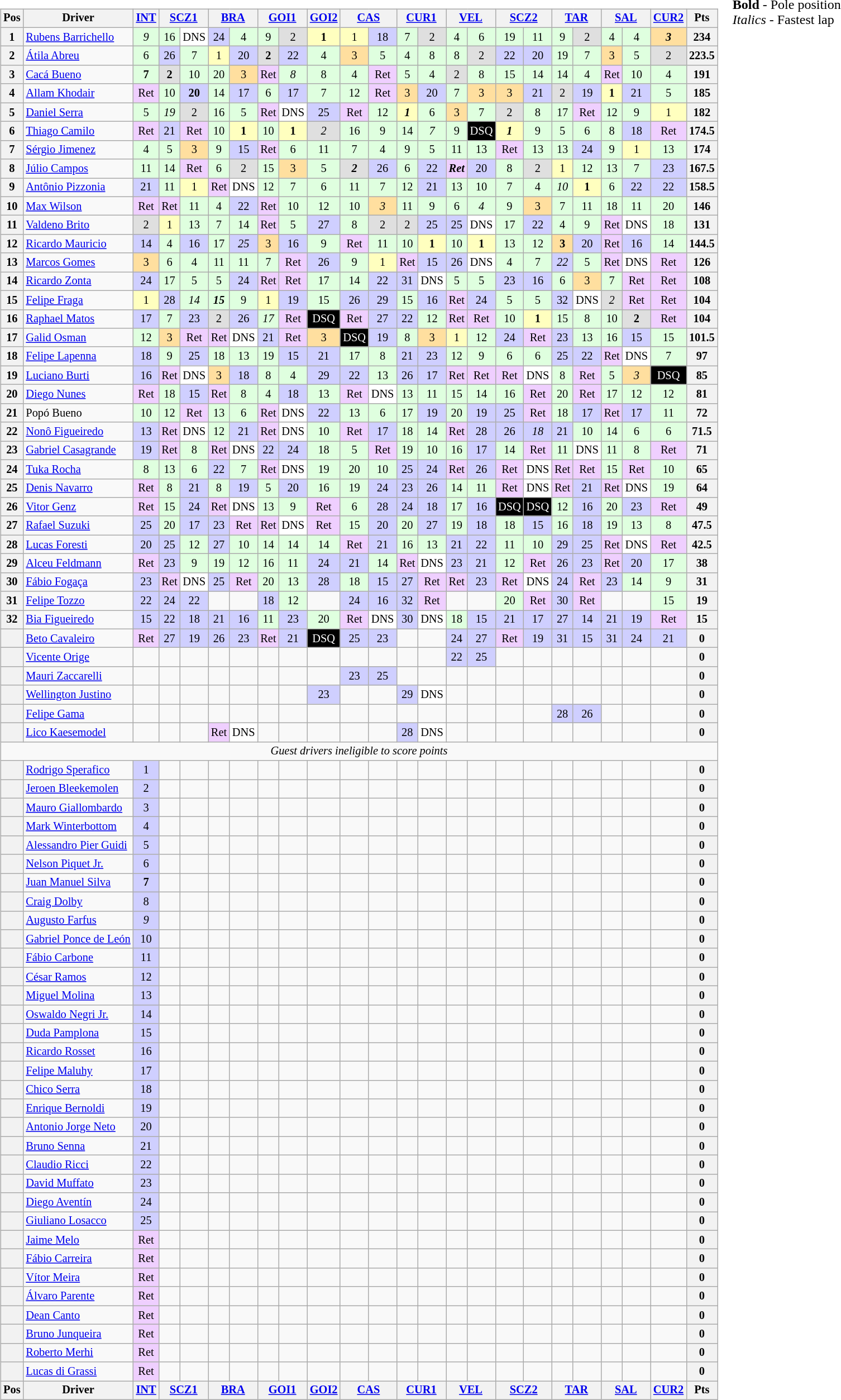<table>
<tr>
<td valign="top"><br><table class="wikitable" style="font-size: 85%; text-align: center;">
<tr valign="top">
<th valign="middle">Pos</th>
<th valign="middle">Driver</th>
<th><a href='#'>INT</a></th>
<th colspan="2"><a href='#'>SCZ1</a></th>
<th colspan="2"><a href='#'>BRA</a></th>
<th colspan="2"><a href='#'>GOI1</a></th>
<th><a href='#'>GOI2</a></th>
<th colspan="2"><a href='#'>CAS</a></th>
<th colspan="2"><a href='#'>CUR1</a></th>
<th colspan="2"><a href='#'>VEL</a></th>
<th colspan="2"><a href='#'>SCZ2</a></th>
<th colspan="2"><a href='#'>TAR</a></th>
<th colspan="2"><a href='#'>SAL</a></th>
<th><a href='#'>CUR2</a></th>
<th valign="middle">Pts</th>
</tr>
<tr>
<th>1</th>
<td align=left> <a href='#'>Rubens Barrichello</a></td>
<td style="background:#DFFFDF;"><em>9</em></td>
<td style="background:#DFFFDF;">16</td>
<td style="background:#FFFFFF;">DNS</td>
<td style="background:#CFCFFF;">24</td>
<td style="background:#DFFFDF;">4</td>
<td style="background:#DFFFDF;">9</td>
<td style="background:#DFDFDF;">2</td>
<td style="background:#FFFFBF;"><strong>1</strong></td>
<td style="background:#FFFFBF;">1</td>
<td style="background:#CFCFFF;">18</td>
<td style="background:#DFFFDF;">7</td>
<td style="background:#DFDFDF;">2</td>
<td style="background:#DFFFDF;">4</td>
<td style="background:#DFFFDF;">6</td>
<td style="background:#DFFFDF;">19</td>
<td style="background:#DFFFDF;">11</td>
<td style="background:#DFFFDF;">9</td>
<td style="background:#DFDFDF;">2</td>
<td style="background:#DFFFDF;">4</td>
<td style="background:#DFFFDF;">4</td>
<td style="background:#FFDF9F;"><strong><em>3</em></strong></td>
<th>234</th>
</tr>
<tr>
<th>2</th>
<td align=left> <a href='#'>Átila Abreu</a></td>
<td style="background:#DFFFDF;">6</td>
<td style="background:#cfcfff;">26</td>
<td style="background:#DFFFDF;">7</td>
<td style="background:#FFFFBF;">1</td>
<td style="background:#CFCFFF;">20</td>
<td style="background:#DFDFDF;"><strong>2</strong></td>
<td style="background:#CFCFFF;">22</td>
<td style="background:#DFFFDF;">4</td>
<td style="background:#FFDF9F;">3</td>
<td style="background:#DFFFDF;">5</td>
<td style="background:#DFFFDF;">4</td>
<td style="background:#DFFFDF;">8</td>
<td style="background:#DFFFDF;">8</td>
<td style="background:#DFDFDF;">2</td>
<td style="background:#CFCFFF;">22</td>
<td style="background:#CFCFFF;">20</td>
<td style="background:#DFFFDF;">19</td>
<td style="background:#DFFFDF;">7</td>
<td style="background:#FFDF9F;">3</td>
<td style="background:#DFFFDF;">5</td>
<td style="background:#DFDFDF;">2</td>
<th>223.5</th>
</tr>
<tr>
<th>3</th>
<td align=left> <a href='#'>Cacá Bueno</a></td>
<td style="background:#DFFFDF;"><strong>7</strong></td>
<td style="background:#DFDFDF;"><strong>2</strong></td>
<td style="background:#DFFFDF;">10</td>
<td style="background:#DFFFDF;">20</td>
<td style="background:#FFDF9F;">3</td>
<td style="background:#efcfff;">Ret</td>
<td style="background:#DFFFDF;"><em>8</em></td>
<td style="background:#DFFFDF;">8</td>
<td style="background:#DFFFDF;">4</td>
<td style="background:#efcfff;">Ret</td>
<td style="background:#DFFFDF;">5</td>
<td style="background:#DFFFDF;">4</td>
<td style="background:#DFDFDF;">2</td>
<td style="background:#DFFFDF;">8</td>
<td style="background:#DFFFDF;">15</td>
<td style="background:#DFFFDF;">14</td>
<td style="background:#DFFFDF;">14</td>
<td style="background:#DFFFDF;">4</td>
<td style="background:#efcfff;">Ret</td>
<td style="background:#DFFFDF;">10</td>
<td style="background:#DFFFDF;">4</td>
<th>191</th>
</tr>
<tr>
<th>4</th>
<td align=left> <a href='#'>Allam Khodair</a></td>
<td style="background:#efcfff;">Ret</td>
<td style="background:#DFFFDF;">10</td>
<td style="background:#cfcfff;"><strong>20</strong></td>
<td style="background:#DFFFDF;">14</td>
<td style="background:#CFCFFF;">17</td>
<td style="background:#DFFFDF;">6</td>
<td style="background:#CFCFFF;">17</td>
<td style="background:#DFFFDF;">7</td>
<td style="background:#DFFFDF;">12</td>
<td style="background:#efcfff;">Ret</td>
<td style="background:#FFDF9F;">3</td>
<td style="background:#cfcfff;">20</td>
<td style="background:#DFFFDF;">7</td>
<td style="background:#FFDF9F;">3</td>
<td style="background:#FFDF9F;">3</td>
<td style="background:#cfcfff;">21</td>
<td style="background:#DFDFDF;">2</td>
<td style="background:#cfcfff;">19</td>
<td style="background:#FFFFBF;"><strong>1</strong></td>
<td style="background:#cfcfff;">21</td>
<td style="background:#DFFFDF;">5</td>
<th>185</th>
</tr>
<tr>
<th>5</th>
<td align=left> <a href='#'>Daniel Serra</a></td>
<td style="background:#DFFFDF;">5</td>
<td style="background:#DFFFDF;"><em>19</em></td>
<td style="background:#DFDFDF;">2</td>
<td style="background:#DFFFDF;">16</td>
<td style="background:#DFFFDF;">5</td>
<td style="background:#efcfff;">Ret</td>
<td style="background:#FFFFFF;">DNS</td>
<td style="background:#CFCFFF;">25</td>
<td style="background:#efcfff;">Ret</td>
<td style="background:#DFFFDF;">12</td>
<td style="background:#FFFFBF;"><strong><em>1</em></strong></td>
<td style="background:#DFFFDF;">6</td>
<td style="background:#FFDF9F;">3</td>
<td style="background:#DFFFDF;">7</td>
<td style="background:#DFDFDF;">2</td>
<td style="background:#DFFFDF;">8</td>
<td style="background:#DFFFDF;">17</td>
<td style="background:#efcfff;">Ret</td>
<td style="background:#DFFFDF;">12</td>
<td style="background:#DFFFDF;">9</td>
<td style="background:#FFFFBF;">1</td>
<th>182</th>
</tr>
<tr>
<th>6</th>
<td align=left> <a href='#'>Thiago Camilo</a></td>
<td style="background:#efcfff;">Ret</td>
<td style="background:#cfcfff;">21</td>
<td style="background:#efcfff;">Ret</td>
<td style="background:#DFFFDF;">10</td>
<td style="background:#FFFFBF;"><strong>1</strong></td>
<td style="background:#DFFFDF;">10</td>
<td style="background:#FFFFBF;"><strong>1</strong></td>
<td style="background:#DFDFDF;"><em>2</em></td>
<td style="background:#DFFFDF;">16</td>
<td style="background:#DFFFDF;">9</td>
<td style="background:#DFFFDF;">14</td>
<td style="background:#DFFFDF;"><em>7</em></td>
<td style="background:#DFFFDF;">9</td>
<td style="background:#000000; color:white;">DSQ</td>
<td style="background:#FFFFBF;"><strong><em>1</em></strong></td>
<td style="background:#DFFFDF;">9</td>
<td style="background:#DFFFDF;">5</td>
<td style="background:#DFFFDF;">6</td>
<td style="background:#DFFFDF;">8</td>
<td style="background:#cfcfff;">18</td>
<td style="background:#efcfff;">Ret</td>
<th>174.5</th>
</tr>
<tr>
<th>7</th>
<td align=left> <a href='#'>Sérgio Jimenez</a></td>
<td style="background:#DFFFDF;">4</td>
<td style="background:#DFFFDF;">5</td>
<td style="background:#FFDF9F;">3</td>
<td style="background:#DFFFDF;">9</td>
<td style="background:#CFCFFF;">15</td>
<td style="background:#efcfff;">Ret</td>
<td style="background:#DFFFDF;">6</td>
<td style="background:#DFFFDF;">11</td>
<td style="background:#DFFFDF;">7</td>
<td style="background:#DFFFDF;">4</td>
<td style="background:#DFFFDF;">9</td>
<td style="background:#DFFFDF;">5</td>
<td style="background:#DFFFDF;">11</td>
<td style="background:#DFFFDF;">13</td>
<td style="background:#efcfff;">Ret</td>
<td style="background:#DFFFDF;">13</td>
<td style="background:#DFFFDF;">13</td>
<td style="background:#cfcfff;">24</td>
<td style="background:#DFFFDF;">9</td>
<td style="background:#FFFFBF;">1</td>
<td style="background:#DFFFDF;">13</td>
<th>174</th>
</tr>
<tr>
<th>8</th>
<td align=left> <a href='#'>Júlio Campos</a></td>
<td style="background:#DFFFDF;">11</td>
<td style="background:#DFFFDF;">14</td>
<td style="background:#efcfff;">Ret</td>
<td style="background:#DFFFDF;">6</td>
<td style="background:#DFDFDF;">2</td>
<td style="background:#DFFFDF;">15</td>
<td style="background:#FFDF9F;">3</td>
<td style="background:#DFFFDF;">5</td>
<td style="background:#DFDFDF;"><strong><em>2</em></strong></td>
<td style="background:#CFCFFF;">26</td>
<td style="background:#DFFFDF;">6</td>
<td style="background:#CFCFFF;">22</td>
<td style="background:#efcfff;"><strong><em>Ret</em></strong></td>
<td style="background:#CFCFFF;">20</td>
<td style="background:#DFFFDF;">8</td>
<td style="background:#DFDFDF;">2</td>
<td style="background:#FFFFBF;">1</td>
<td style="background:#DFFFDF;">12</td>
<td style="background:#DFFFDF;">13</td>
<td style="background:#DFFFDF;">7</td>
<td style="background:#CFCFFF;">23</td>
<th>167.5</th>
</tr>
<tr>
<th>9</th>
<td align=left> <a href='#'>Antônio Pizzonia</a></td>
<td style="background:#cfcfff;">21</td>
<td style="background:#DFFFDF;">11</td>
<td style="background:#FFFFBF;">1</td>
<td style="background:#efcfff;">Ret</td>
<td style="background:#FFFFFF;">DNS</td>
<td style="background:#DFFFDF;">12</td>
<td style="background:#DFFFDF;">7</td>
<td style="background:#DFFFDF;">6</td>
<td style="background:#DFFFDF;">11</td>
<td style="background:#DFFFDF;">7</td>
<td style="background:#DFFFDF;">12</td>
<td style="background:#cfcfff;">21</td>
<td style="background:#DFFFDF;">13</td>
<td style="background:#DFFFDF;">10</td>
<td style="background:#DFFFDF;">7</td>
<td style="background:#DFFFDF;">4</td>
<td style="background:#DFFFDF;"><em>10</em></td>
<td style="background:#FFFFBF;"><strong>1</strong></td>
<td style="background:#DFFFDF;">6</td>
<td style="background:#cfcfff;">22</td>
<td style="background:#cfcfff;">22</td>
<th>158.5</th>
</tr>
<tr>
<th>10</th>
<td align=left> <a href='#'>Max Wilson</a></td>
<td style="background:#efcfff;">Ret</td>
<td style="background:#efcfff;">Ret</td>
<td style="background:#DFFFDF;">11</td>
<td style="background:#DFFFDF;">4</td>
<td style="background:#CFCFFF;">22</td>
<td style="background:#efcfff;">Ret</td>
<td style="background:#DFFFDF;">10</td>
<td style="background:#DFFFDF;">12</td>
<td style="background:#DFFFDF;">10</td>
<td style="background:#FFDF9F;"><em>3</em></td>
<td style="background:#DFFFDF;">11</td>
<td style="background:#DFFFDF;">9</td>
<td style="background:#DFFFDF;">6</td>
<td style="background:#DFFFDF;"><em>4</em></td>
<td style="background:#DFFFDF;">9</td>
<td style="background:#FFDF9F;">3</td>
<td style="background:#DFFFDF;">7</td>
<td style="background:#DFFFDF;">11</td>
<td style="background:#DFFFDF;">18</td>
<td style="background:#DFFFDF;">11</td>
<td style="background:#DFFFDF;">20</td>
<th>146</th>
</tr>
<tr>
<th>11</th>
<td align=left> <a href='#'>Valdeno Brito</a></td>
<td style="background:#DFDFDF;">2</td>
<td style="background:#FFFFBF;">1</td>
<td style="background:#DFFFDF;">13</td>
<td style="background:#DFFFDF;">7</td>
<td style="background:#DFFFDF;">14</td>
<td style="background:#efcfff;">Ret</td>
<td style="background:#DFFFDF;">5</td>
<td style="background:#CFCFFF;">27</td>
<td style="background:#DFFFDF;">8</td>
<td style="background:#DFDFDF;">2</td>
<td style="background:#DFDFDF;">2</td>
<td style="background:#CFCFFF;">25</td>
<td style="background:#CFCFFF;">25</td>
<td style="background:#FFFFFF;">DNS</td>
<td style="background:#DFFFDF;">17</td>
<td style="background:#CFCFFF;">22</td>
<td style="background:#DFFFDF;">4</td>
<td style="background:#DFFFDF;">9</td>
<td style="background:#efcfff;">Ret</td>
<td style="background:#FFFFFF;">DNS</td>
<td style="background:#DFFFDF;">18</td>
<th>131</th>
</tr>
<tr>
<th>12</th>
<td align=left> <a href='#'>Ricardo Mauricio</a></td>
<td style="background:#cfcfff;">14</td>
<td style="background:#DFFFDF;">4</td>
<td style="background:#cfcfff;">16</td>
<td style="background:#DFFFDF;">17</td>
<td style="background:#CFCFFF;"><em>25</em></td>
<td style="background:#FFDF9F;">3</td>
<td style="background:#CFCFFF;">16</td>
<td style="background:#DFFFDF;">9</td>
<td style="background:#efcfff;">Ret</td>
<td style="background:#DFFFDF;">11</td>
<td style="background:#DFFFDF;">10</td>
<td style="background:#FFFFBF;"><strong>1</strong></td>
<td style="background:#DFFFDF;">10</td>
<td style="background:#FFFFBF;"><strong>1</strong></td>
<td style="background:#DFFFDF;">13</td>
<td style="background:#DFFFDF;">12</td>
<td style="background:#FFDF9F;"><strong>3</strong></td>
<td style="background:#cfcfff;">20</td>
<td style="background:#efcfff;">Ret</td>
<td style="background:#cfcfff;">16</td>
<td style="background:#DFFFDF;">14</td>
<th>144.5</th>
</tr>
<tr>
<th>13</th>
<td align=left> <a href='#'>Marcos Gomes</a></td>
<td style="background:#FFDF9F;">3</td>
<td style="background:#DFFFDF;">6</td>
<td style="background:#DFFFDF;">4</td>
<td style="background:#DFFFDF;">11</td>
<td style="background:#DFFFDF;">11</td>
<td style="background:#DFFFDF;">7</td>
<td style="background:#efcfff;">Ret</td>
<td style="background:#CFCFFF;">26</td>
<td style="background:#DFFFDF;">9</td>
<td style="background:#FFFFBF;">1</td>
<td style="background:#efcfff;">Ret</td>
<td style="background:#CFCFFF;">15</td>
<td style="background:#CFCFFF;">26</td>
<td style="background:#FFFFFF;">DNS</td>
<td style="background:#DFFFDF;">4</td>
<td style="background:#DFFFDF;">7</td>
<td style="background:#CFCFFF;"><em>22</em></td>
<td style="background:#DFFFDF;">5</td>
<td style="background:#efcfff;">Ret</td>
<td style="background:#FFFFFF;">DNS</td>
<td style="background:#efcfff;">Ret</td>
<th>126</th>
</tr>
<tr>
<th>14</th>
<td align=left> <a href='#'>Ricardo Zonta</a></td>
<td style="background:#cfcfff;">24</td>
<td style="background:#DFFFDF;">17</td>
<td style="background:#DFFFDF;">5</td>
<td style="background:#DFFFDF;">5</td>
<td style="background:#CFCFFF;">24</td>
<td style="background:#efcfff;">Ret</td>
<td style="background:#efcfff;">Ret</td>
<td style="background:#DFFFDF;">17</td>
<td style="background:#DFFFDF;">14</td>
<td style="background:#cfcfff;">22</td>
<td style="background:#cfcfff;">31</td>
<td style="background:#FFFFFF;">DNS</td>
<td style="background:#DFFFDF;">5</td>
<td style="background:#DFFFDF;">5</td>
<td style="background:#cfcfff;">23</td>
<td style="background:#cfcfff;">16</td>
<td style="background:#DFFFDF;">6</td>
<td style="background:#FFDF9F;">3</td>
<td style="background:#DFFFDF;">7</td>
<td style="background:#efcfff;">Ret</td>
<td style="background:#efcfff;">Ret</td>
<th>108</th>
</tr>
<tr>
<th>15</th>
<td align=left> <a href='#'>Felipe Fraga</a></td>
<td style="background:#FFFFBF;">1</td>
<td style="background:#cfcfff;">28</td>
<td style="background:#DFFFDF;"><em>14</em></td>
<td style="background:#DFFFDF;"><strong><em>15</em></strong></td>
<td style="background:#DFFFDF;">9</td>
<td style="background:#FFFFBF;">1</td>
<td style="background:#CFCFFF;">19</td>
<td style="background:#DFFFDF;">15</td>
<td style="background:#cfcfff;">26</td>
<td style="background:#cfcfff;">29</td>
<td style="background:#DFFFDF;">15</td>
<td style="background:#cfcfff;">16</td>
<td style="background:#efcfff;">Ret</td>
<td style="background:#cfcfff;">24</td>
<td style="background:#DFFFDF;">5</td>
<td style="background:#DFFFDF;">5</td>
<td style="background:#cfcfff;">32</td>
<td style="background:#FFFFFF;">DNS</td>
<td style="background:#DFDFDF;"><em>2</em></td>
<td style="background:#efcfff;">Ret</td>
<td style="background:#efcfff;">Ret</td>
<th>104</th>
</tr>
<tr>
<th>16</th>
<td align=left> <a href='#'>Raphael Matos</a></td>
<td style="background:#cfcfff;">17</td>
<td style="background:#DFFFDF;">7</td>
<td style="background:#cfcfff;">23</td>
<td style="background:#DFDFDF;">2</td>
<td style="background:#CFCFFF;">26</td>
<td style="background:#DFFFDF;"><em>17</em></td>
<td style="background:#efcfff;">Ret</td>
<td style="background:#000000; color:white;">DSQ</td>
<td style="background:#efcfff;">Ret</td>
<td style="background:#CFCFFF;">27</td>
<td style="background:#CFCFFF;">22</td>
<td style="background:#DFFFDF;">12</td>
<td style="background:#efcfff;">Ret</td>
<td style="background:#efcfff;">Ret</td>
<td style="background:#DFFFDF;">10</td>
<td style="background:#FFFFBF;"><strong>1</strong></td>
<td style="background:#DFFFDF;">15</td>
<td style="background:#DFFFDF;">8</td>
<td style="background:#DFFFDF;">10</td>
<td style="background:#DFDFDF;"><strong>2</strong></td>
<td style="background:#efcfff;">Ret</td>
<th>104</th>
</tr>
<tr>
<th>17</th>
<td align=left> <a href='#'>Galid Osman</a></td>
<td style="background:#DFFFDF;">12</td>
<td style="background:#FFDF9F;">3</td>
<td style="background:#efcfff;">Ret</td>
<td style="background:#efcfff;">Ret</td>
<td style="background:#FFFFFF;">DNS</td>
<td style="background:#CFCFFF;">21</td>
<td style="background:#efcfff;">Ret</td>
<td style="background:#FFDF9F;">3</td>
<td style="background:#000000; color:white;">DSQ</td>
<td style="background:#CFCFFF;">19</td>
<td style="background:#DFFFDF;">8</td>
<td style="background:#FFDF9F;">3</td>
<td style="background:#FFFFBF;">1</td>
<td style="background:#DFFFDF;">12</td>
<td style="background:#CFCFFF;">24</td>
<td style="background:#efcfff;">Ret</td>
<td style="background:#CFCFFF;">23</td>
<td style="background:#DFFFDF;">13</td>
<td style="background:#DFFFDF;">16</td>
<td style="background:#CFCFFF;">15</td>
<td style="background:#DFFFDF;">15</td>
<th>101.5</th>
</tr>
<tr>
<th>18</th>
<td align=left> <a href='#'>Felipe Lapenna</a></td>
<td style="background:#cfcfff;">18</td>
<td style="background:#DFFFDF;">9</td>
<td style="background:#cfcfff;">25</td>
<td style="background:#DFFFDF;">18</td>
<td style="background:#DFFFDF;">13</td>
<td style="background:#DFFFDF;">19</td>
<td style="background:#CFCFFF;">15</td>
<td style="background:#CFCFFF;">21</td>
<td style="background:#DFFFDF;">17</td>
<td style="background:#DFFFDF;">8</td>
<td style="background:#cfcfff;">21</td>
<td style="background:#cfcfff;">23</td>
<td style="background:#DFFFDF;">12</td>
<td style="background:#DFFFDF;">9</td>
<td style="background:#DFFFDF;">6</td>
<td style="background:#DFFFDF;">6</td>
<td style="background:#cfcfff;">25</td>
<td style="background:#cfcfff;">22</td>
<td style="background:#efcfff;">Ret</td>
<td style="background:#FFFFFF;">DNS</td>
<td style="background:#DFFFDF;">7</td>
<th>97</th>
</tr>
<tr>
<th>19</th>
<td align=left> <a href='#'>Luciano Burti</a></td>
<td style="background:#cfcfff;">16</td>
<td style="background:#efcfff;">Ret</td>
<td style="background:#FFFFFF;">DNS</td>
<td style="background:#FFDF9F;">3</td>
<td style="background:#CFCFFF;">18</td>
<td style="background:#DFFFDF;">8</td>
<td style="background:#DFFFDF;">4</td>
<td style="background:#CFCFFF;">29</td>
<td style="background:#CFCFFF;">22</td>
<td style="background:#DFFFDF;">13</td>
<td style="background:#CFCFFF;">26</td>
<td style="background:#CFCFFF;">17</td>
<td style="background:#efcfff;">Ret</td>
<td style="background:#efcfff;">Ret</td>
<td style="background:#efcfff;">Ret</td>
<td style="background:#FFFFFF;">DNS</td>
<td style="background:#DFFFDF;">8</td>
<td style="background:#efcfff;">Ret</td>
<td style="background:#DFFFDF;">5</td>
<td style="background:#FFDF9F;"><em>3</em></td>
<td style="background:#000000; color:white;">DSQ</td>
<th>85</th>
</tr>
<tr>
<th>20</th>
<td align=left> <a href='#'>Diego Nunes</a></td>
<td style="background:#efcfff;">Ret</td>
<td style="background:#DFFFDF;">18</td>
<td style="background:#cfcfff;">15</td>
<td style="background:#efcfff;">Ret</td>
<td style="background:#DFFFDF;">8</td>
<td style="background:#DFFFDF;">4</td>
<td style="background:#CFCFFF;">18</td>
<td style="background:#DFFFDF;">13</td>
<td style="background:#efcfff;">Ret</td>
<td style="background:#FFFFFF;">DNS</td>
<td style="background:#DFFFDF;">13</td>
<td style="background:#DFFFDF;">11</td>
<td style="background:#DFFFDF;">15</td>
<td style="background:#DFFFDF;">14</td>
<td style="background:#DFFFDF;">16</td>
<td style="background:#efcfff;">Ret</td>
<td style="background:#DFFFDF;">20</td>
<td style="background:#efcfff;">Ret</td>
<td style="background:#DFFFDF;">17</td>
<td style="background:#DFFFDF;">12</td>
<td style="background:#DFFFDF;">12</td>
<th>81</th>
</tr>
<tr>
<th>21</th>
<td align=left> Popó Bueno</td>
<td style="background:#DFFFDF;">10</td>
<td style="background:#DFFFDF;">12</td>
<td style="background:#efcfff;">Ret</td>
<td style="background:#DFFFDF;">13</td>
<td style="background:#DFFFDF;">6</td>
<td style="background:#efcfff;">Ret</td>
<td style="background:#FFFFFF;">DNS</td>
<td style="background:#CFCFFF;">22</td>
<td style="background:#DFFFDF;">13</td>
<td style="background:#DFFFDF;">6</td>
<td style="background:#DFFFDF;">17</td>
<td style="background:#CFCFFF;">19</td>
<td style="background:#DFFFDF;">20</td>
<td style="background:#CFCFFF;">19</td>
<td style="background:#CFCFFF;">25</td>
<td style="background:#efcfff;">Ret</td>
<td style="background:#DFFFDF;">18</td>
<td style="background:#CFCFFF;">17</td>
<td style="background:#efcfff;">Ret</td>
<td style="background:#CFCFFF;">17</td>
<td style="background:#DFFFDF;">11</td>
<th>72</th>
</tr>
<tr>
<th>22</th>
<td align=left> <a href='#'>Nonô Figueiredo</a></td>
<td style="background:#cfcfff;">13</td>
<td style="background:#efcfff;">Ret</td>
<td style="background:#FFFFFF;">DNS</td>
<td style="background:#DFFFDF;">12</td>
<td style="background:#CFCFFF;">21</td>
<td style="background:#efcfff;">Ret</td>
<td style="background:#FFFFFF;">DNS</td>
<td style="background:#DFFFDF;">10</td>
<td style="background:#efcfff;">Ret</td>
<td style="background:#CFCFFF;">17</td>
<td style="background:#DFFFDF;">18</td>
<td style="background:#DFFFDF;">14</td>
<td style="background:#efcfff;">Ret</td>
<td style="background:#CFCFFF;">28</td>
<td style="background:#CFCFFF;">26</td>
<td style="background:#CFCFFF;"><em>18</em></td>
<td style="background:#CFCFFF;">21</td>
<td style="background:#DFFFDF;">10</td>
<td style="background:#DFFFDF;">14</td>
<td style="background:#DFFFDF;">6</td>
<td style="background:#DFFFDF;">6</td>
<th>71.5</th>
</tr>
<tr>
<th>23</th>
<td align=left> <a href='#'>Gabriel Casagrande</a></td>
<td style="background:#cfcfff;">19</td>
<td style="background:#efcfff;">Ret</td>
<td style="background:#DFFFDF;">8</td>
<td style="background:#efcfff;">Ret</td>
<td style="background:#FFFFFF;">DNS</td>
<td style="background:#CFCFFF;">22</td>
<td style="background:#CFCFFF;">24</td>
<td style="background:#DFFFDF;">18</td>
<td style="background:#DFFFDF;">5</td>
<td style="background:#efcfff;">Ret</td>
<td style="background:#DFFFDF;">19</td>
<td style="background:#DFFFDF;">10</td>
<td style="background:#DFFFDF;">16</td>
<td style="background:#cfcfff;">17</td>
<td style="background:#DFFFDF;">14</td>
<td style="background:#efcfff;">Ret</td>
<td style="background:#DFFFDF;">11</td>
<td style="background:#FFFFFF;">DNS</td>
<td style="background:#DFFFDF;">11</td>
<td style="background:#DFFFDF;">8</td>
<td style="background:#efcfff;">Ret</td>
<th>71</th>
</tr>
<tr>
<th>24</th>
<td align=left> <a href='#'>Tuka Rocha</a></td>
<td style="background:#DFFFDF;">8</td>
<td style="background:#DFFFDF;">13</td>
<td style="background:#DFFFDF;">6</td>
<td style="background:#CFCFFF;">22</td>
<td style="background:#DFFFDF;">7</td>
<td style="background:#efcfff;">Ret</td>
<td style="background:#FFFFFF;">DNS</td>
<td style="background:#DFFFDF;">19</td>
<td style="background:#DFFFDF;">20</td>
<td style="background:#DFFFDF;">10</td>
<td style="background:#CFCFFF;">25</td>
<td style="background:#CFCFFF;">24</td>
<td style="background:#efcfff;">Ret</td>
<td style="background:#CFCFFF;">26</td>
<td style="background:#efcfff;">Ret</td>
<td style="background:#FFFFFF;">DNS</td>
<td style="background:#efcfff;">Ret</td>
<td style="background:#efcfff;">Ret</td>
<td style="background:#DFFFDF;">15</td>
<td style="background:#efcfff;">Ret</td>
<td style="background:#DFFFDF;">10</td>
<th>65</th>
</tr>
<tr>
<th>25</th>
<td align=left> <a href='#'>Denis Navarro</a></td>
<td style="background:#efcfff;">Ret</td>
<td style="background:#DFFFDF;">8</td>
<td style="background:#cfcfff;">21</td>
<td style="background:#DFFFDF;">8</td>
<td style="background:#CFCFFF;">19</td>
<td style="background:#DFFFDF;">5</td>
<td style="background:#CFCFFF;">20</td>
<td style="background:#DFFFDF;">16</td>
<td style="background:#DFFFDF;">19</td>
<td style="background:#cfcfff;">24</td>
<td style="background:#cfcfff;">23</td>
<td style="background:#cfcfff;">26</td>
<td style="background:#DFFFDF;">14</td>
<td style="background:#DFFFDF;">11</td>
<td style="background:#efcfff;">Ret</td>
<td style="background:#FFFFFF;">DNS</td>
<td style="background:#efcfff;">Ret</td>
<td style="background:#cfcfff;">21</td>
<td style="background:#efcfff;">Ret</td>
<td style="background:#FFFFFF;">DNS</td>
<td style="background:#DFFFDF;">19</td>
<th>64</th>
</tr>
<tr>
<th>26</th>
<td align=left> <a href='#'>Vitor Genz</a></td>
<td style="background:#efcfff;">Ret</td>
<td style="background:#DFFFDF;">15</td>
<td style="background:#cfcfff;">24</td>
<td style="background:#efcfff;">Ret</td>
<td style="background:#FFFFFF;">DNS</td>
<td style="background:#DFFFDF;">13</td>
<td style="background:#DFFFDF;">9</td>
<td style="background:#efcfff;">Ret</td>
<td style="background:#DFFFDF;">6</td>
<td style="background:#cfcfff;">28</td>
<td style="background:#cfcfff;">24</td>
<td style="background:#cfcfff;">18</td>
<td style="background:#DFFFDF;">17</td>
<td style="background:#cfcfff;">16</td>
<td style="background:#000000; color:white;">DSQ</td>
<td style="background:#000000; color:white;">DSQ</td>
<td style="background:#DFFFDF;">12</td>
<td style="background:#cfcfff;">16</td>
<td style="background:#DFFFDF;">20</td>
<td style="background:#cfcfff;">23</td>
<td style="background:#efcfff;">Ret</td>
<th>49</th>
</tr>
<tr>
<th>27</th>
<td align=left> <a href='#'>Rafael Suzuki</a></td>
<td style="background:#cfcfff;">25</td>
<td style="background:#DFFFDF;">20</td>
<td style="background:#cfcfff;">17</td>
<td style="background:#CFCFFF;">23</td>
<td style="background:#efcfff;">Ret</td>
<td style="background:#efcfff;">Ret</td>
<td style="background:#FFFFFF;">DNS</td>
<td style="background:#efcfff;">Ret</td>
<td style="background:#DFFFDF;">15</td>
<td style="background:#cfcfff;">20</td>
<td style="background:#DFFFDF;">20</td>
<td style="background:#cfcfff;">27</td>
<td style="background:#DFFFDF;">19</td>
<td style="background:#cfcfff;">18</td>
<td style="background:#DFFFDF;">18</td>
<td style="background:#cfcfff;">15</td>
<td style="background:#DFFFDF;">16</td>
<td style="background:#cfcfff;">18</td>
<td style="background:#DFFFDF;">19</td>
<td style="background:#DFFFDF;">13</td>
<td style="background:#DFFFDF;">8</td>
<th>47.5</th>
</tr>
<tr>
<th>28</th>
<td align=left> <a href='#'>Lucas Foresti</a></td>
<td style="background:#cfcfff;">20</td>
<td style="background:#cfcfff;">25</td>
<td style="background:#DFFFDF;">12</td>
<td style="background:#CFCFFF;">27</td>
<td style="background:#DFFFDF;">10</td>
<td style="background:#DFFFDF;">14</td>
<td style="background:#DFFFDF;">14</td>
<td style="background:#DFFFDF;">14</td>
<td style="background:#efcfff;">Ret</td>
<td style="background:#cfcfff;">21</td>
<td style="background:#DFFFDF;">16</td>
<td style="background:#DFFFDF;">13</td>
<td style="background:#cfcfff;">21</td>
<td style="background:#cfcfff;">22</td>
<td style="background:#DFFFDF;">11</td>
<td style="background:#DFFFDF;">10</td>
<td style="background:#cfcfff;">29</td>
<td style="background:#cfcfff;">25</td>
<td style="background:#efcfff;">Ret</td>
<td style="background:#FFFFFF;">DNS</td>
<td style="background:#efcfff;">Ret</td>
<th>42.5</th>
</tr>
<tr>
<th>29</th>
<td align=left> <a href='#'>Alceu Feldmann</a></td>
<td style="background:#efcfff;">Ret</td>
<td style="background:#cfcfff;">23</td>
<td style="background:#DFFFDF;">9</td>
<td style="background:#DFFFDF;">19</td>
<td style="background:#DFFFDF;">12</td>
<td style="background:#DFFFDF;">16</td>
<td style="background:#DFFFDF;">11</td>
<td style="background:#CFCFFF;">24</td>
<td style="background:#cfcfff;">21</td>
<td style="background:#DFFFDF;">14</td>
<td style="background:#efcfff;">Ret</td>
<td style="background:#FFFFFF;">DNS</td>
<td style="background:#CFCFFF;">23</td>
<td style="background:#cfcfff;">21</td>
<td style="background:#DFFFDF;">12</td>
<td style="background:#efcfff;">Ret</td>
<td style="background:#CFCFFF;">26</td>
<td style="background:#cfcfff;">23</td>
<td style="background:#efcfff;">Ret</td>
<td style="background:#CFCFFF;">20</td>
<td style="background:#DFFFDF;">17</td>
<th>38</th>
</tr>
<tr>
<th>30</th>
<td align=left> <a href='#'>Fábio Fogaça</a></td>
<td style="background:#cfcfff;">23</td>
<td style="background:#efcfff;">Ret</td>
<td style="background:#FFFFFF;">DNS</td>
<td style="background:#CFCFFF;">25</td>
<td style="background:#efcfff;">Ret</td>
<td style="background:#DFFFDF;">20</td>
<td style="background:#DFFFDF;">13</td>
<td style="background:#CFCFFF;">28</td>
<td style="background:#DFFFDF;">18</td>
<td style="background:#CFCFFF;">15</td>
<td style="background:#cfcfff;">27</td>
<td style="background:#efcfff;">Ret</td>
<td style="background:#efcfff;">Ret</td>
<td style="background:#cfcfff;">23</td>
<td style="background:#efcfff;">Ret</td>
<td style="background:#FFFFFF;">DNS</td>
<td style="background:#cfcfff;">24</td>
<td style="background:#efcfff;">Ret</td>
<td style="background:#cfcfff;">23</td>
<td style="background:#DFFFDF;">14</td>
<td style="background:#DFFFDF;">9</td>
<th>31</th>
</tr>
<tr>
<th>31</th>
<td align=left> <a href='#'>Felipe Tozzo</a></td>
<td style="background:#cfcfff;">22</td>
<td style="background:#cfcfff;">24</td>
<td style="background:#cfcfff;">22</td>
<td></td>
<td></td>
<td style="background:#CFCFFF;">18</td>
<td style="background:#DFFFDF;">12</td>
<td></td>
<td style="background:#cfcfff;">24</td>
<td style="background:#cfcfff;">16</td>
<td style="background:#cfcfff;">32</td>
<td style="background:#efcfff;">Ret</td>
<td></td>
<td></td>
<td style="background:#DFFFDF;">20</td>
<td style="background:#efcfff;">Ret</td>
<td style="background:#cfcfff;">30</td>
<td style="background:#efcfff;">Ret</td>
<td></td>
<td></td>
<td style="background:#DFFFDF;">15</td>
<th>19</th>
</tr>
<tr>
<th>32</th>
<td align=left> <a href='#'>Bia Figueiredo</a></td>
<td style="background:#cfcfff;">15</td>
<td style="background:#cfcfff;">22</td>
<td style="background:#cfcfff;">18</td>
<td style="background:#CFCFFF;">21</td>
<td style="background:#CFCFFF;">16</td>
<td style="background:#DFFFDF;">11</td>
<td style="background:#CFCFFF;">23</td>
<td style="background:#DFFFDF;">20</td>
<td style="background:#efcfff;">Ret</td>
<td style="background:#FFFFFF;">DNS</td>
<td style="background:#CFCFFF;">30</td>
<td style="background:#FFFFFF;">DNS</td>
<td style="background:#DFFFDF;">18</td>
<td style="background:#cfcfff;">15</td>
<td style="background:#cfcfff;">21</td>
<td style="background:#cfcfff;">17</td>
<td style="background:#cfcfff;">27</td>
<td style="background:#cfcfff;">14</td>
<td style="background:#cfcfff;">21</td>
<td style="background:#cfcfff;">19</td>
<td style="background:#efcfff;">Ret</td>
<th>15</th>
</tr>
<tr>
<th></th>
<td align="left"> <a href='#'>Beto Cavaleiro</a></td>
<td style="background:#efcfff;">Ret</td>
<td style="background:#cfcfff;">27</td>
<td style="background:#cfcfff;">19</td>
<td style="background:#CFCFFF;">26</td>
<td style="background:#CFCFFF;">23</td>
<td style="background:#efcfff;">Ret</td>
<td style="background:#CFCFFF;">21</td>
<td style="background:#000000; color:white;">DSQ</td>
<td style="background:#CFCFFF;">25</td>
<td style="background:#CFCFFF;">23</td>
<td></td>
<td></td>
<td style="background:#CFCFFF;">24</td>
<td style="background:#CFCFFF;">27</td>
<td style="background:#efcfff;">Ret</td>
<td style="background:#cfcfff;">19</td>
<td style="background:#CFCFFF;">31</td>
<td style="background:#CFCFFF;">15</td>
<td style="background:#CFCFFF;">31</td>
<td style="background:#CFCFFF;">24</td>
<td style="background:#CFCFFF;">21</td>
<th>0</th>
</tr>
<tr>
<th></th>
<td align="left"> <a href='#'>Vicente Orige</a></td>
<td></td>
<td></td>
<td></td>
<td></td>
<td></td>
<td></td>
<td></td>
<td></td>
<td></td>
<td></td>
<td></td>
<td></td>
<td style="background:#CFCFFF;">22</td>
<td style="background:#CFCFFF;">25</td>
<td></td>
<td></td>
<td></td>
<td></td>
<td></td>
<td></td>
<td></td>
<th>0</th>
</tr>
<tr>
<th></th>
<td align="left"> <a href='#'>Mauri Zaccarelli</a></td>
<td></td>
<td></td>
<td></td>
<td></td>
<td></td>
<td></td>
<td></td>
<td></td>
<td style="background:#CFCFFF;">23</td>
<td style="background:#CFCFFF;">25</td>
<td></td>
<td></td>
<td></td>
<td></td>
<td></td>
<td></td>
<td></td>
<td></td>
<td></td>
<td></td>
<td></td>
<th>0</th>
</tr>
<tr>
<th></th>
<td align="left"> <a href='#'>Wellington Justino</a></td>
<td></td>
<td></td>
<td></td>
<td></td>
<td></td>
<td></td>
<td></td>
<td style="background:#CFCFFF;">23</td>
<td></td>
<td></td>
<td style="background:#CFCFFF;">29</td>
<td style="background:#FFFFFF;">DNS</td>
<td></td>
<td></td>
<td></td>
<td></td>
<td></td>
<td></td>
<td></td>
<td></td>
<td></td>
<th>0</th>
</tr>
<tr>
<th></th>
<td align="left"> <a href='#'>Felipe Gama</a></td>
<td></td>
<td></td>
<td></td>
<td></td>
<td></td>
<td></td>
<td></td>
<td></td>
<td></td>
<td></td>
<td></td>
<td></td>
<td></td>
<td></td>
<td></td>
<td></td>
<td style="background:#CFCFFF;">28</td>
<td style="background:#CFCFFF;">26</td>
<td></td>
<td></td>
<td></td>
<th>0</th>
</tr>
<tr>
<th></th>
<td align=left> <a href='#'>Lico Kaesemodel</a></td>
<td></td>
<td></td>
<td></td>
<td style="background:#efcfff;">Ret</td>
<td style="background:#FFFFFF;">DNS</td>
<td></td>
<td></td>
<td></td>
<td></td>
<td></td>
<td style="background:#CFCFFF;">28</td>
<td style="background:#FFFFFF;">DNS</td>
<td></td>
<td></td>
<td></td>
<td></td>
<td></td>
<td></td>
<td></td>
<td></td>
<td></td>
<th>0</th>
</tr>
<tr>
<td colspan=24 align=center><em>Guest drivers ineligible to score points</em></td>
</tr>
<tr>
<th></th>
<td align=left> <a href='#'>Rodrigo Sperafico</a></td>
<td style="background:#cfcfff;">1</td>
<td></td>
<td></td>
<td></td>
<td></td>
<td></td>
<td></td>
<td></td>
<td></td>
<td></td>
<td></td>
<td></td>
<td></td>
<td></td>
<td></td>
<td></td>
<td></td>
<td></td>
<td></td>
<td></td>
<td></td>
<th>0</th>
</tr>
<tr>
<th></th>
<td align=left> <a href='#'>Jeroen Bleekemolen</a></td>
<td style="background:#cfcfff;">2</td>
<td></td>
<td></td>
<td></td>
<td></td>
<td></td>
<td></td>
<td></td>
<td></td>
<td></td>
<td></td>
<td></td>
<td></td>
<td></td>
<td></td>
<td></td>
<td></td>
<td></td>
<td></td>
<td></td>
<td></td>
<th>0</th>
</tr>
<tr>
<th></th>
<td align=left> <a href='#'>Mauro Giallombardo</a></td>
<td style="background:#cfcfff;">3</td>
<td></td>
<td></td>
<td></td>
<td></td>
<td></td>
<td></td>
<td></td>
<td></td>
<td></td>
<td></td>
<td></td>
<td></td>
<td></td>
<td></td>
<td></td>
<td></td>
<td></td>
<td></td>
<td></td>
<td></td>
<th>0</th>
</tr>
<tr>
<th></th>
<td align=left> <a href='#'>Mark Winterbottom</a></td>
<td style="background:#cfcfff;">4</td>
<td></td>
<td></td>
<td></td>
<td></td>
<td></td>
<td></td>
<td></td>
<td></td>
<td></td>
<td></td>
<td></td>
<td></td>
<td></td>
<td></td>
<td></td>
<td></td>
<td></td>
<td></td>
<td></td>
<td></td>
<th>0</th>
</tr>
<tr>
<th></th>
<td align=left> <a href='#'>Alessandro Pier Guidi</a></td>
<td style="background:#cfcfff;">5</td>
<td></td>
<td></td>
<td></td>
<td></td>
<td></td>
<td></td>
<td></td>
<td></td>
<td></td>
<td></td>
<td></td>
<td></td>
<td></td>
<td></td>
<td></td>
<td></td>
<td></td>
<td></td>
<td></td>
<td></td>
<th>0</th>
</tr>
<tr>
<th></th>
<td align=left> <a href='#'>Nelson Piquet Jr.</a></td>
<td style="background:#cfcfff;">6</td>
<td></td>
<td></td>
<td></td>
<td></td>
<td></td>
<td></td>
<td></td>
<td></td>
<td></td>
<td></td>
<td></td>
<td></td>
<td></td>
<td></td>
<td></td>
<td></td>
<td></td>
<td></td>
<td></td>
<td></td>
<th>0</th>
</tr>
<tr>
<th></th>
<td align=left> <a href='#'>Juan Manuel Silva</a></td>
<td style="background:#cfcfff;"><strong>7</strong></td>
<td></td>
<td></td>
<td></td>
<td></td>
<td></td>
<td></td>
<td></td>
<td></td>
<td></td>
<td></td>
<td></td>
<td></td>
<td></td>
<td></td>
<td></td>
<td></td>
<td></td>
<td></td>
<td></td>
<td></td>
<th>0</th>
</tr>
<tr>
<th></th>
<td align=left> <a href='#'>Craig Dolby</a></td>
<td style="background:#cfcfff;">8</td>
<td></td>
<td></td>
<td></td>
<td></td>
<td></td>
<td></td>
<td></td>
<td></td>
<td></td>
<td></td>
<td></td>
<td></td>
<td></td>
<td></td>
<td></td>
<td></td>
<td></td>
<td></td>
<td></td>
<td></td>
<th>0</th>
</tr>
<tr>
<th></th>
<td align=left> <a href='#'>Augusto Farfus</a></td>
<td style="background:#cfcfff;"><em>9</em></td>
<td></td>
<td></td>
<td></td>
<td></td>
<td></td>
<td></td>
<td></td>
<td></td>
<td></td>
<td></td>
<td></td>
<td></td>
<td></td>
<td></td>
<td></td>
<td></td>
<td></td>
<td></td>
<td></td>
<td></td>
<th>0</th>
</tr>
<tr>
<th></th>
<td align=left> <a href='#'>Gabriel Ponce de León</a></td>
<td style="background:#cfcfff;">10</td>
<td></td>
<td></td>
<td></td>
<td></td>
<td></td>
<td></td>
<td></td>
<td></td>
<td></td>
<td></td>
<td></td>
<td></td>
<td></td>
<td></td>
<td></td>
<td></td>
<td></td>
<td></td>
<td></td>
<td></td>
<th>0</th>
</tr>
<tr>
<th></th>
<td align=left> <a href='#'>Fábio Carbone</a></td>
<td style="background:#cfcfff;">11</td>
<td></td>
<td></td>
<td></td>
<td></td>
<td></td>
<td></td>
<td></td>
<td></td>
<td></td>
<td></td>
<td></td>
<td></td>
<td></td>
<td></td>
<td></td>
<td></td>
<td></td>
<td></td>
<td></td>
<td></td>
<th>0</th>
</tr>
<tr>
<th></th>
<td align=left> <a href='#'>César Ramos</a></td>
<td style="background:#cfcfff;">12</td>
<td></td>
<td></td>
<td></td>
<td></td>
<td></td>
<td></td>
<td></td>
<td></td>
<td></td>
<td></td>
<td></td>
<td></td>
<td></td>
<td></td>
<td></td>
<td></td>
<td></td>
<td></td>
<td></td>
<td></td>
<th>0</th>
</tr>
<tr>
<th></th>
<td align=left> <a href='#'>Miguel Molina</a></td>
<td style="background:#cfcfff;">13</td>
<td></td>
<td></td>
<td></td>
<td></td>
<td></td>
<td></td>
<td></td>
<td></td>
<td></td>
<td></td>
<td></td>
<td></td>
<td></td>
<td></td>
<td></td>
<td></td>
<td></td>
<td></td>
<td></td>
<td></td>
<th>0</th>
</tr>
<tr>
<th></th>
<td align=left> <a href='#'>Oswaldo Negri Jr.</a></td>
<td style="background:#cfcfff;">14</td>
<td></td>
<td></td>
<td></td>
<td></td>
<td></td>
<td></td>
<td></td>
<td></td>
<td></td>
<td></td>
<td></td>
<td></td>
<td></td>
<td></td>
<td></td>
<td></td>
<td></td>
<td></td>
<td></td>
<td></td>
<th>0</th>
</tr>
<tr>
<th></th>
<td align=left> <a href='#'>Duda Pamplona</a></td>
<td style="background:#cfcfff;">15</td>
<td></td>
<td></td>
<td></td>
<td></td>
<td></td>
<td></td>
<td></td>
<td></td>
<td></td>
<td></td>
<td></td>
<td></td>
<td></td>
<td></td>
<td></td>
<td></td>
<td></td>
<td></td>
<td></td>
<td></td>
<th>0</th>
</tr>
<tr>
<th></th>
<td align=left> <a href='#'>Ricardo Rosset</a></td>
<td style="background:#cfcfff;">16</td>
<td></td>
<td></td>
<td></td>
<td></td>
<td></td>
<td></td>
<td></td>
<td></td>
<td></td>
<td></td>
<td></td>
<td></td>
<td></td>
<td></td>
<td></td>
<td></td>
<td></td>
<td></td>
<td></td>
<td></td>
<th>0</th>
</tr>
<tr>
<th></th>
<td align=left> <a href='#'>Felipe Maluhy</a></td>
<td style="background:#cfcfff;">17</td>
<td></td>
<td></td>
<td></td>
<td></td>
<td></td>
<td></td>
<td></td>
<td></td>
<td></td>
<td></td>
<td></td>
<td></td>
<td></td>
<td></td>
<td></td>
<td></td>
<td></td>
<td></td>
<td></td>
<td></td>
<th>0</th>
</tr>
<tr>
<th></th>
<td align=left> <a href='#'>Chico Serra</a></td>
<td style="background:#cfcfff;">18</td>
<td></td>
<td></td>
<td></td>
<td></td>
<td></td>
<td></td>
<td></td>
<td></td>
<td></td>
<td></td>
<td></td>
<td></td>
<td></td>
<td></td>
<td></td>
<td></td>
<td></td>
<td></td>
<td></td>
<td></td>
<th>0</th>
</tr>
<tr>
<th></th>
<td align=left> <a href='#'>Enrique Bernoldi</a></td>
<td style="background:#cfcfff;">19</td>
<td></td>
<td></td>
<td></td>
<td></td>
<td></td>
<td></td>
<td></td>
<td></td>
<td></td>
<td></td>
<td></td>
<td></td>
<td></td>
<td></td>
<td></td>
<td></td>
<td></td>
<td></td>
<td></td>
<td></td>
<th>0</th>
</tr>
<tr>
<th></th>
<td align=left> <a href='#'>Antonio Jorge Neto</a></td>
<td style="background:#cfcfff;">20</td>
<td></td>
<td></td>
<td></td>
<td></td>
<td></td>
<td></td>
<td></td>
<td></td>
<td></td>
<td></td>
<td></td>
<td></td>
<td></td>
<td></td>
<td></td>
<td></td>
<td></td>
<td></td>
<td></td>
<td></td>
<th>0</th>
</tr>
<tr>
<th></th>
<td align=left> <a href='#'>Bruno Senna</a></td>
<td style="background:#cfcfff;">21</td>
<td></td>
<td></td>
<td></td>
<td></td>
<td></td>
<td></td>
<td></td>
<td></td>
<td></td>
<td></td>
<td></td>
<td></td>
<td></td>
<td></td>
<td></td>
<td></td>
<td></td>
<td></td>
<td></td>
<td></td>
<th>0</th>
</tr>
<tr>
<th></th>
<td align=left> <a href='#'>Claudio Ricci</a></td>
<td style="background:#cfcfff;">22</td>
<td></td>
<td></td>
<td></td>
<td></td>
<td></td>
<td></td>
<td></td>
<td></td>
<td></td>
<td></td>
<td></td>
<td></td>
<td></td>
<td></td>
<td></td>
<td></td>
<td></td>
<td></td>
<td></td>
<td></td>
<th>0</th>
</tr>
<tr>
<th></th>
<td align=left> <a href='#'>David Muffato</a></td>
<td style="background:#cfcfff;">23</td>
<td></td>
<td></td>
<td></td>
<td></td>
<td></td>
<td></td>
<td></td>
<td></td>
<td></td>
<td></td>
<td></td>
<td></td>
<td></td>
<td></td>
<td></td>
<td></td>
<td></td>
<td></td>
<td></td>
<td></td>
<th>0</th>
</tr>
<tr>
<th></th>
<td align=left> <a href='#'>Diego Aventín</a></td>
<td style="background:#cfcfff;">24</td>
<td></td>
<td></td>
<td></td>
<td></td>
<td></td>
<td></td>
<td></td>
<td></td>
<td></td>
<td></td>
<td></td>
<td></td>
<td></td>
<td></td>
<td></td>
<td></td>
<td></td>
<td></td>
<td></td>
<td></td>
<th>0</th>
</tr>
<tr>
<th></th>
<td align=left> <a href='#'>Giuliano Losacco</a></td>
<td style="background:#cfcfff;">25</td>
<td></td>
<td></td>
<td></td>
<td></td>
<td></td>
<td></td>
<td></td>
<td></td>
<td></td>
<td></td>
<td></td>
<td></td>
<td></td>
<td></td>
<td></td>
<td></td>
<td></td>
<td></td>
<td></td>
<td></td>
<th>0</th>
</tr>
<tr>
<th></th>
<td align=left> <a href='#'>Jaime Melo</a></td>
<td style="background:#efcfff;">Ret</td>
<td></td>
<td></td>
<td></td>
<td></td>
<td></td>
<td></td>
<td></td>
<td></td>
<td></td>
<td></td>
<td></td>
<td></td>
<td></td>
<td></td>
<td></td>
<td></td>
<td></td>
<td></td>
<td></td>
<td></td>
<th>0</th>
</tr>
<tr>
<th></th>
<td align=left> <a href='#'>Fábio Carreira</a></td>
<td style="background:#efcfff;">Ret</td>
<td></td>
<td></td>
<td></td>
<td></td>
<td></td>
<td></td>
<td></td>
<td></td>
<td></td>
<td></td>
<td></td>
<td></td>
<td></td>
<td></td>
<td></td>
<td></td>
<td></td>
<td></td>
<td></td>
<td></td>
<th>0</th>
</tr>
<tr>
<th></th>
<td align=left> <a href='#'>Vítor Meira</a></td>
<td style="background:#efcfff;">Ret</td>
<td></td>
<td></td>
<td></td>
<td></td>
<td></td>
<td></td>
<td></td>
<td></td>
<td></td>
<td></td>
<td></td>
<td></td>
<td></td>
<td></td>
<td></td>
<td></td>
<td></td>
<td></td>
<td></td>
<td></td>
<th>0</th>
</tr>
<tr>
<th></th>
<td align=left> <a href='#'>Álvaro Parente</a></td>
<td style="background:#efcfff;">Ret</td>
<td></td>
<td></td>
<td></td>
<td></td>
<td></td>
<td></td>
<td></td>
<td></td>
<td></td>
<td></td>
<td></td>
<td></td>
<td></td>
<td></td>
<td></td>
<td></td>
<td></td>
<td></td>
<td></td>
<td></td>
<th>0</th>
</tr>
<tr>
<th></th>
<td align=left> <a href='#'>Dean Canto</a></td>
<td style="background:#efcfff;">Ret</td>
<td></td>
<td></td>
<td></td>
<td></td>
<td></td>
<td></td>
<td></td>
<td></td>
<td></td>
<td></td>
<td></td>
<td></td>
<td></td>
<td></td>
<td></td>
<td></td>
<td></td>
<td></td>
<td></td>
<td></td>
<th>0</th>
</tr>
<tr>
<th></th>
<td align=left> <a href='#'>Bruno Junqueira</a></td>
<td style="background:#efcfff;">Ret</td>
<td></td>
<td></td>
<td></td>
<td></td>
<td></td>
<td></td>
<td></td>
<td></td>
<td></td>
<td></td>
<td></td>
<td></td>
<td></td>
<td></td>
<td></td>
<td></td>
<td></td>
<td></td>
<td></td>
<td></td>
<th>0</th>
</tr>
<tr>
<th></th>
<td align=left> <a href='#'>Roberto Merhi</a></td>
<td style="background:#efcfff;">Ret</td>
<td></td>
<td></td>
<td></td>
<td></td>
<td></td>
<td></td>
<td></td>
<td></td>
<td></td>
<td></td>
<td></td>
<td></td>
<td></td>
<td></td>
<td></td>
<td></td>
<td></td>
<td></td>
<td></td>
<td></td>
<th>0</th>
</tr>
<tr>
<th></th>
<td align=left> <a href='#'>Lucas di Grassi</a></td>
<td style="background:#efcfff;">Ret</td>
<td></td>
<td></td>
<td></td>
<td></td>
<td></td>
<td></td>
<td></td>
<td></td>
<td></td>
<td></td>
<td></td>
<td></td>
<td></td>
<td></td>
<td></td>
<td></td>
<td></td>
<td></td>
<td></td>
<td></td>
<th>0</th>
</tr>
<tr style="background:#f9f9f9; vertical-align:top;">
<th valign="middle">Pos</th>
<th valign="middle">Driver</th>
<th><a href='#'>INT</a></th>
<th colspan="2"><a href='#'>SCZ1</a></th>
<th colspan="2"><a href='#'>BRA</a></th>
<th colspan="2"><a href='#'>GOI1</a></th>
<th><a href='#'>GOI2</a></th>
<th colspan="2"><a href='#'>CAS</a></th>
<th colspan="2"><a href='#'>CUR1</a></th>
<th colspan="2"><a href='#'>VEL</a></th>
<th colspan="2"><a href='#'>SCZ2</a></th>
<th colspan="2"><a href='#'>TAR</a></th>
<th colspan="2"><a href='#'>SAL</a></th>
<th><a href='#'>CUR2</a></th>
<th valign="middle">Pts</th>
</tr>
</table>
</td>
<td valign="top"><br>
<span><strong>Bold</strong> - Pole position<br><em>Italics</em> - Fastest lap</span></td>
</tr>
</table>
